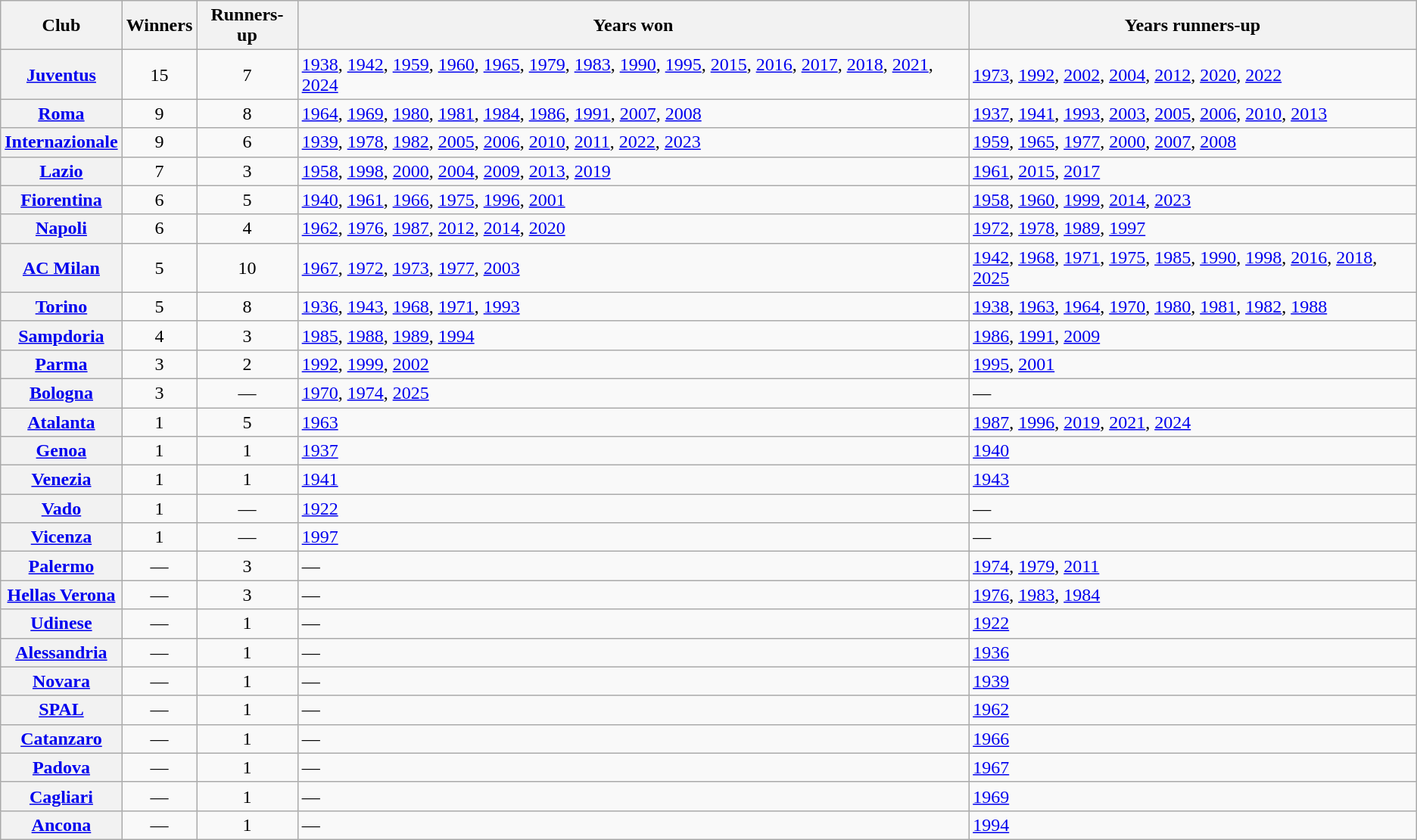<table class="wikitable sortable plainrowheaders">
<tr>
<th scope="col">Club</th>
<th scope="col">Winners</th>
<th scope="col">Runners-up</th>
<th scope="col" class="unsortable">Years won</th>
<th scope="col" class="unsortable">Years runners-up</th>
</tr>
<tr>
<th scope="row"><a href='#'>Juventus</a></th>
<td style="text-align: center;">15</td>
<td style="text-align: center;">7</td>
<td><a href='#'>1938</a>, <a href='#'>1942</a>, <a href='#'>1959</a>, <a href='#'>1960</a>, <a href='#'>1965</a>, <a href='#'>1979</a>, <a href='#'>1983</a>, <a href='#'>1990</a>, <a href='#'>1995</a>, <a href='#'>2015</a>, <a href='#'>2016</a>, <a href='#'>2017</a>, <a href='#'>2018</a>, <a href='#'>2021</a>, <a href='#'>2024</a></td>
<td><a href='#'>1973</a>, <a href='#'>1992</a>, <a href='#'>2002</a>, <a href='#'>2004</a>, <a href='#'>2012</a>, <a href='#'>2020</a>, <a href='#'>2022</a></td>
</tr>
<tr>
<th scope="row"><a href='#'>Roma</a></th>
<td style="text-align: center;">9</td>
<td style="text-align: center;">8</td>
<td><a href='#'>1964</a>, <a href='#'>1969</a>, <a href='#'>1980</a>, <a href='#'>1981</a>, <a href='#'>1984</a>, <a href='#'>1986</a>, <a href='#'>1991</a>, <a href='#'>2007</a>, <a href='#'>2008</a></td>
<td><a href='#'>1937</a>, <a href='#'>1941</a>, <a href='#'>1993</a>, <a href='#'>2003</a>, <a href='#'>2005</a>, <a href='#'>2006</a>, <a href='#'>2010</a>, <a href='#'>2013</a></td>
</tr>
<tr>
<th scope="row"><a href='#'>Internazionale</a></th>
<td style="text-align: center;">9</td>
<td style="text-align: center;">6</td>
<td><a href='#'>1939</a>, <a href='#'>1978</a>, <a href='#'>1982</a>, <a href='#'>2005</a>, <a href='#'>2006</a>, <a href='#'>2010</a>, <a href='#'>2011</a>, <a href='#'>2022</a>, <a href='#'>2023</a></td>
<td><a href='#'>1959</a>, <a href='#'>1965</a>, <a href='#'>1977</a>, <a href='#'>2000</a>, <a href='#'>2007</a>, <a href='#'>2008</a></td>
</tr>
<tr>
<th scope="row"><a href='#'>Lazio</a></th>
<td style="text-align: center;">7</td>
<td style="text-align: center;">3</td>
<td><a href='#'>1958</a>, <a href='#'>1998</a>, <a href='#'>2000</a>, <a href='#'>2004</a>, <a href='#'>2009</a>, <a href='#'>2013</a>, <a href='#'>2019</a></td>
<td><a href='#'>1961</a>, <a href='#'>2015</a>, <a href='#'>2017</a></td>
</tr>
<tr>
<th scope="row"><a href='#'>Fiorentina</a></th>
<td style="text-align: center;">6</td>
<td style="text-align: center;">5</td>
<td><a href='#'>1940</a>, <a href='#'>1961</a>, <a href='#'>1966</a>, <a href='#'>1975</a>, <a href='#'>1996</a>, <a href='#'>2001</a></td>
<td><a href='#'>1958</a>, <a href='#'>1960</a>, <a href='#'>1999</a>, <a href='#'>2014</a>, <a href='#'>2023</a></td>
</tr>
<tr>
<th scope="row"><a href='#'>Napoli</a></th>
<td style="text-align: center;">6</td>
<td style="text-align: center;">4</td>
<td><a href='#'>1962</a>, <a href='#'>1976</a>, <a href='#'>1987</a>, <a href='#'>2012</a>, <a href='#'>2014</a>, <a href='#'>2020</a></td>
<td><a href='#'>1972</a>, <a href='#'>1978</a>, <a href='#'>1989</a>, <a href='#'>1997</a></td>
</tr>
<tr>
<th scope="row"><a href='#'>AC Milan</a></th>
<td style="text-align: center;">5</td>
<td style="text-align: center;">10</td>
<td><a href='#'>1967</a>, <a href='#'>1972</a>, <a href='#'>1973</a>, <a href='#'>1977</a>, <a href='#'>2003</a></td>
<td><a href='#'>1942</a>, <a href='#'>1968</a>, <a href='#'>1971</a>, <a href='#'>1975</a>, <a href='#'>1985</a>, <a href='#'>1990</a>, <a href='#'>1998</a>, <a href='#'>2016</a>, <a href='#'>2018</a>, <a href='#'>2025</a></td>
</tr>
<tr>
<th scope="row"><a href='#'>Torino</a></th>
<td style="text-align: center;">5</td>
<td style="text-align: center;">8</td>
<td><a href='#'>1936</a>, <a href='#'>1943</a>, <a href='#'>1968</a>, <a href='#'>1971</a>, <a href='#'>1993</a></td>
<td><a href='#'>1938</a>, <a href='#'>1963</a>, <a href='#'>1964</a>, <a href='#'>1970</a>, <a href='#'>1980</a>, <a href='#'>1981</a>, <a href='#'>1982</a>, <a href='#'>1988</a></td>
</tr>
<tr>
<th scope="row"><a href='#'>Sampdoria</a></th>
<td style="text-align: center;">4</td>
<td style="text-align: center;">3</td>
<td><a href='#'>1985</a>, <a href='#'>1988</a>, <a href='#'>1989</a>, <a href='#'>1994</a></td>
<td><a href='#'>1986</a>, <a href='#'>1991</a>, <a href='#'>2009</a></td>
</tr>
<tr>
<th scope="row"><a href='#'>Parma</a></th>
<td style="text-align: center;">3</td>
<td style="text-align: center;">2</td>
<td><a href='#'>1992</a>, <a href='#'>1999</a>, <a href='#'>2002</a></td>
<td><a href='#'>1995</a>, <a href='#'>2001</a></td>
</tr>
<tr>
<th scope="row"><a href='#'>Bologna</a></th>
<td style="text-align: center;">3</td>
<td style="text-align: center;">—</td>
<td><a href='#'>1970</a>, <a href='#'>1974</a>, <a href='#'>2025</a></td>
<td>—</td>
</tr>
<tr>
<th scope="row"><a href='#'>Atalanta</a></th>
<td style="text-align: center;">1</td>
<td style="text-align: center;">5</td>
<td><a href='#'>1963</a></td>
<td><a href='#'>1987</a>, <a href='#'>1996</a>, <a href='#'>2019</a>, <a href='#'>2021</a>, <a href='#'>2024</a></td>
</tr>
<tr>
<th scope="row"><a href='#'>Genoa</a></th>
<td style="text-align: center;">1</td>
<td style="text-align: center;">1</td>
<td><a href='#'>1937</a></td>
<td><a href='#'>1940</a></td>
</tr>
<tr>
<th scope="row"><a href='#'>Venezia</a></th>
<td style="text-align: center;">1</td>
<td style="text-align: center;">1</td>
<td><a href='#'>1941</a></td>
<td><a href='#'>1943</a></td>
</tr>
<tr>
<th scope="row"><a href='#'>Vado</a></th>
<td style="text-align: center;">1</td>
<td style="text-align: center;">—</td>
<td><a href='#'>1922</a></td>
<td>—</td>
</tr>
<tr>
<th scope="row"><a href='#'>Vicenza</a></th>
<td style="text-align: center;">1</td>
<td style="text-align: center;">—</td>
<td><a href='#'>1997</a></td>
<td>—</td>
</tr>
<tr>
<th scope="row"><a href='#'>Palermo</a></th>
<td style="text-align: center;">—</td>
<td style="text-align: center;">3</td>
<td>—</td>
<td><a href='#'>1974</a>, <a href='#'>1979</a>, <a href='#'>2011</a></td>
</tr>
<tr>
<th scope="row"><a href='#'>Hellas Verona</a></th>
<td style="text-align: center;">—</td>
<td style="text-align: center;">3</td>
<td>—</td>
<td><a href='#'>1976</a>, <a href='#'>1983</a>, <a href='#'>1984</a></td>
</tr>
<tr>
<th scope="row"><a href='#'>Udinese</a></th>
<td style="text-align: center;">—</td>
<td style="text-align: center;">1</td>
<td>—</td>
<td><a href='#'>1922</a></td>
</tr>
<tr>
<th scope="row"><a href='#'>Alessandria</a></th>
<td style="text-align: center;">—</td>
<td style="text-align: center;">1</td>
<td>—</td>
<td><a href='#'>1936</a></td>
</tr>
<tr>
<th scope="row"><a href='#'>Novara</a></th>
<td style="text-align: center;">—</td>
<td style="text-align: center;">1</td>
<td>—</td>
<td><a href='#'>1939</a></td>
</tr>
<tr>
<th scope="row"><a href='#'>SPAL</a></th>
<td style="text-align: center;">—</td>
<td style="text-align: center;">1</td>
<td>—</td>
<td><a href='#'>1962</a></td>
</tr>
<tr>
<th scope="row"><a href='#'>Catanzaro</a></th>
<td style="text-align: center;">—</td>
<td style="text-align: center;">1</td>
<td>—</td>
<td><a href='#'>1966</a></td>
</tr>
<tr>
<th scope="row"><a href='#'>Padova</a></th>
<td style="text-align: center;">—</td>
<td style="text-align: center;">1</td>
<td>—</td>
<td><a href='#'>1967</a></td>
</tr>
<tr>
<th scope="row"><a href='#'>Cagliari</a></th>
<td style="text-align: center;">—</td>
<td style="text-align: center;">1</td>
<td>—</td>
<td><a href='#'>1969</a></td>
</tr>
<tr>
<th scope="row"><a href='#'>Ancona</a></th>
<td style="text-align: center;">—</td>
<td style="text-align: center;">1</td>
<td>—</td>
<td><a href='#'>1994</a></td>
</tr>
</table>
